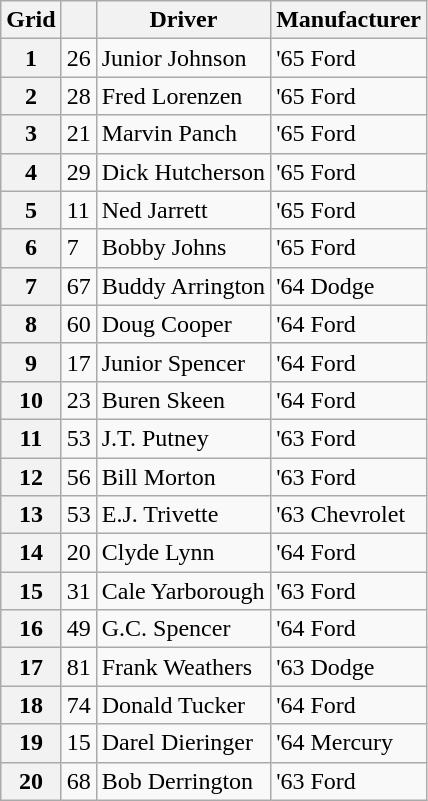<table class="wikitable">
<tr>
<th>Grid</th>
<th></th>
<th>Driver</th>
<th>Manufacturer</th>
</tr>
<tr>
<th>1</th>
<td>26</td>
<td>Junior Johnson</td>
<td>'65 Ford</td>
</tr>
<tr>
<th>2</th>
<td>28</td>
<td>Fred Lorenzen</td>
<td>'65 Ford</td>
</tr>
<tr>
<th>3</th>
<td>21</td>
<td>Marvin Panch</td>
<td>'65 Ford</td>
</tr>
<tr>
<th>4</th>
<td>29</td>
<td>Dick Hutcherson</td>
<td>'65 Ford</td>
</tr>
<tr>
<th>5</th>
<td>11</td>
<td>Ned Jarrett</td>
<td>'65 Ford</td>
</tr>
<tr>
<th>6</th>
<td>7</td>
<td>Bobby Johns</td>
<td>'65 Ford</td>
</tr>
<tr>
<th>7</th>
<td>67</td>
<td>Buddy Arrington</td>
<td>'64 Dodge</td>
</tr>
<tr>
<th>8</th>
<td>60</td>
<td>Doug Cooper</td>
<td>'64 Ford</td>
</tr>
<tr>
<th>9</th>
<td>17</td>
<td>Junior Spencer</td>
<td>'64 Ford</td>
</tr>
<tr>
<th>10</th>
<td>23</td>
<td>Buren Skeen</td>
<td>'64 Ford</td>
</tr>
<tr>
<th>11</th>
<td>53</td>
<td>J.T. Putney</td>
<td>'63 Ford</td>
</tr>
<tr>
<th>12</th>
<td>56</td>
<td>Bill Morton</td>
<td>'63 Ford</td>
</tr>
<tr>
<th>13</th>
<td>53</td>
<td>E.J. Trivette</td>
<td>'63 Chevrolet</td>
</tr>
<tr>
<th>14</th>
<td>20</td>
<td>Clyde Lynn</td>
<td>'64 Ford</td>
</tr>
<tr>
<th>15</th>
<td>31</td>
<td>Cale Yarborough</td>
<td>'63 Ford</td>
</tr>
<tr>
<th>16</th>
<td>49</td>
<td>G.C. Spencer</td>
<td>'64 Ford</td>
</tr>
<tr>
<th>17</th>
<td>81</td>
<td>Frank Weathers</td>
<td>'63 Dodge</td>
</tr>
<tr>
<th>18</th>
<td>74</td>
<td>Donald Tucker</td>
<td>'64 Ford</td>
</tr>
<tr>
<th>19</th>
<td>15</td>
<td>Darel Dieringer</td>
<td>'64 Mercury</td>
</tr>
<tr>
<th>20</th>
<td>68</td>
<td>Bob Derrington</td>
<td>'63 Ford</td>
</tr>
</table>
